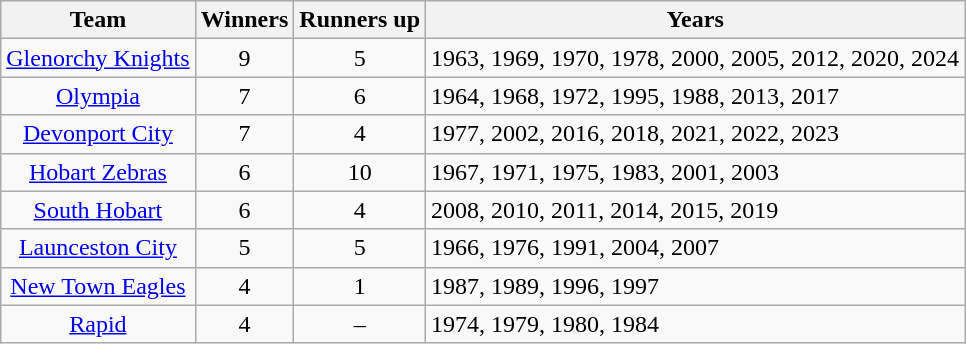<table class="wikitable plainrowheaders sortable" style="text-align:center;font-size:100%">
<tr>
<th scope="col">Team</th>
<th scope="col">Winners</th>
<th scope="col">Runners up</th>
<th scope="col">Years</th>
</tr>
<tr>
<td><a href='#'>Glenorchy Knights</a></td>
<td>9</td>
<td>5</td>
<td style="text-align:left;">1963, 1969, 1970, 1978, 2000, 2005, 2012, 2020, 2024</td>
</tr>
<tr>
<td><a href='#'>Olympia</a></td>
<td>7</td>
<td>6</td>
<td style="text-align:left;">1964, 1968, 1972, 1995, 1988, 2013, 2017</td>
</tr>
<tr>
<td><a href='#'>Devonport City</a></td>
<td>7</td>
<td>4</td>
<td style="text-align:left;">1977, 2002, 2016, 2018, 2021, 2022, 2023</td>
</tr>
<tr>
<td><a href='#'>Hobart Zebras</a></td>
<td>6</td>
<td>10</td>
<td style="text-align:left;">1967, 1971, 1975, 1983, 2001, 2003</td>
</tr>
<tr>
<td><a href='#'>South Hobart</a></td>
<td>6</td>
<td>4</td>
<td style="text-align:left;">2008, 2010, 2011, 2014, 2015, 2019</td>
</tr>
<tr>
<td><a href='#'>Launceston City</a></td>
<td>5</td>
<td>5</td>
<td style="text-align:left;">1966, 1976, 1991, 2004, 2007</td>
</tr>
<tr>
<td><a href='#'>New Town Eagles</a></td>
<td>4</td>
<td>1</td>
<td style="text-align:left;">1987, 1989, 1996, 1997</td>
</tr>
<tr>
<td><a href='#'>Rapid</a></td>
<td>4</td>
<td>–</td>
<td style="text-align:left;">1974, 1979, 1980, 1984</td>
</tr>
</table>
